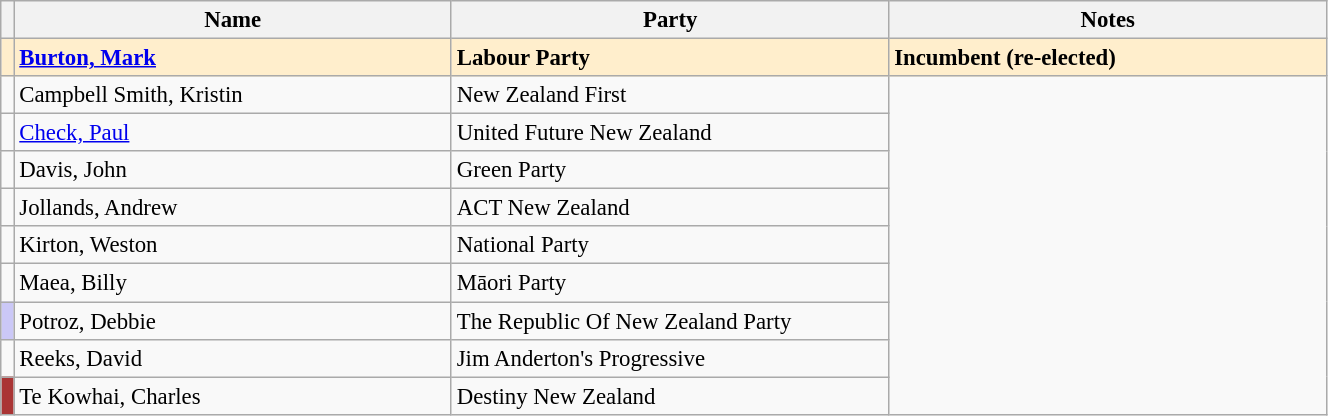<table class="wikitable" width="70%" style="font-size:95%;">
<tr>
<th width=1%></th>
<th width=33%>Name</th>
<th width=33%>Party</th>
<th width=33%>Notes</th>
</tr>
<tr ---- bgcolor=#FFEECC>
<td bgcolor=></td>
<td><strong><a href='#'>Burton, Mark</a></strong></td>
<td><strong>Labour Party</strong></td>
<td><strong>Incumbent (re-elected)</strong></td>
</tr>
<tr -->
<td bgcolor=></td>
<td>Campbell Smith, Kristin</td>
<td>New Zealand First</td>
</tr>
<tr -->
<td bgcolor=></td>
<td><a href='#'>Check, Paul</a></td>
<td>United Future New Zealand</td>
</tr>
<tr -->
<td bgcolor=></td>
<td>Davis, John</td>
<td>Green Party</td>
</tr>
<tr -->
<td bgcolor=></td>
<td>Jollands, Andrew</td>
<td>ACT New Zealand</td>
</tr>
<tr -->
<td bgcolor=></td>
<td>Kirton, Weston</td>
<td>National Party</td>
</tr>
<tr -->
<td bgcolor=></td>
<td>Maea, Billy</td>
<td>Māori Party</td>
</tr>
<tr -->
<td bgcolor=#cbc8f7></td>
<td>Potroz, Debbie</td>
<td>The Republic Of New Zealand Party</td>
</tr>
<tr -->
<td bgcolor=></td>
<td>Reeks, David</td>
<td>Jim Anderton's Progressive</td>
</tr>
<tr -->
<td bgcolor=#aa3535></td>
<td>Te Kowhai, Charles</td>
<td>Destiny New Zealand</td>
</tr>
</table>
